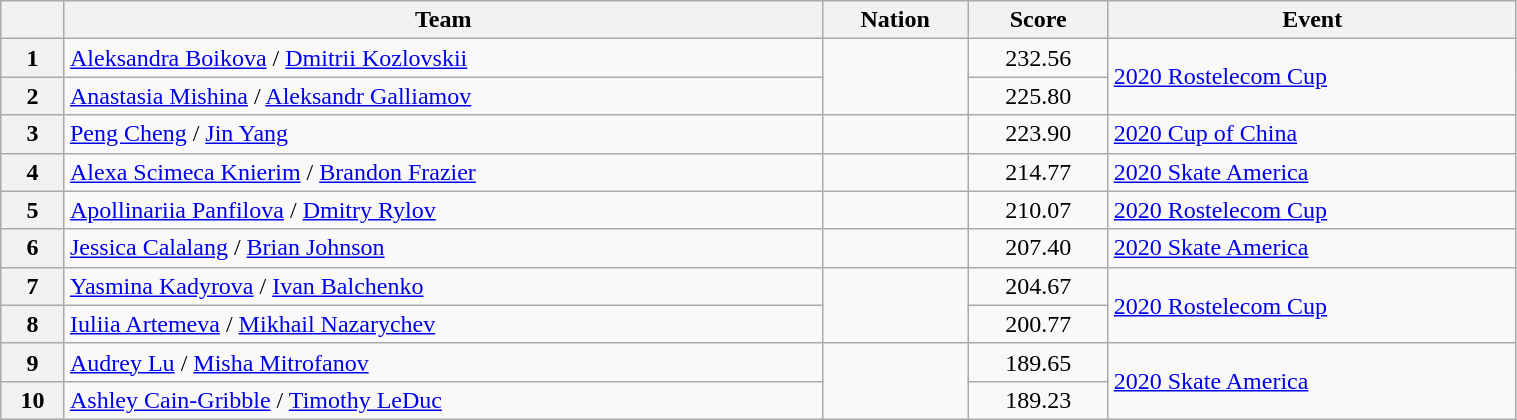<table class="wikitable sortable" style="text-align:left; width:80%">
<tr>
<th scope="col"></th>
<th scope="col">Team</th>
<th scope="col">Nation</th>
<th scope="col">Score</th>
<th scope="col">Event</th>
</tr>
<tr>
<th scope="row">1</th>
<td><a href='#'>Aleksandra Boikova</a> / <a href='#'>Dmitrii Kozlovskii</a></td>
<td rowspan="2"></td>
<td style="text-align:center;">232.56</td>
<td rowspan="2"><a href='#'>2020 Rostelecom Cup</a></td>
</tr>
<tr>
<th scope="row">2</th>
<td><a href='#'>Anastasia Mishina</a> / <a href='#'>Aleksandr Galliamov</a></td>
<td style="text-align:center;">225.80</td>
</tr>
<tr>
<th scope="row">3</th>
<td><a href='#'>Peng Cheng</a> / <a href='#'>Jin Yang</a></td>
<td></td>
<td style="text-align:center;">223.90</td>
<td><a href='#'>2020 Cup of China</a></td>
</tr>
<tr>
<th scope="row">4</th>
<td><a href='#'>Alexa Scimeca Knierim</a> / <a href='#'>Brandon Frazier</a></td>
<td></td>
<td style="text-align:center;">214.77</td>
<td><a href='#'>2020 Skate America</a></td>
</tr>
<tr>
<th scope="row">5</th>
<td><a href='#'>Apollinariia Panfilova</a> / <a href='#'>Dmitry Rylov</a></td>
<td></td>
<td style="text-align:center;">210.07</td>
<td><a href='#'>2020 Rostelecom Cup</a></td>
</tr>
<tr>
<th scope="row">6</th>
<td><a href='#'>Jessica Calalang</a> / <a href='#'>Brian Johnson</a></td>
<td></td>
<td style="text-align:center;">207.40</td>
<td><a href='#'>2020 Skate America</a></td>
</tr>
<tr>
<th scope="row">7</th>
<td><a href='#'>Yasmina Kadyrova</a> / <a href='#'>Ivan Balchenko</a></td>
<td rowspan="2"></td>
<td style="text-align:center;">204.67</td>
<td rowspan="2"><a href='#'>2020 Rostelecom Cup</a></td>
</tr>
<tr>
<th scope="row">8</th>
<td><a href='#'>Iuliia Artemeva</a> / <a href='#'>Mikhail Nazarychev</a></td>
<td style="text-align:center;">200.77</td>
</tr>
<tr>
<th scope="row">9</th>
<td><a href='#'>Audrey Lu</a> / <a href='#'>Misha Mitrofanov</a></td>
<td rowspan="2"></td>
<td style="text-align:center;">189.65</td>
<td rowspan="2"><a href='#'>2020 Skate America</a></td>
</tr>
<tr>
<th scope="row">10</th>
<td><a href='#'>Ashley Cain-Gribble</a> / <a href='#'>Timothy LeDuc</a></td>
<td style="text-align:center;">189.23</td>
</tr>
</table>
